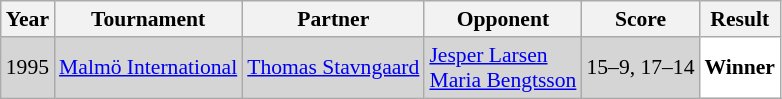<table class="sortable wikitable" style="font-size: 90%;">
<tr>
<th>Year</th>
<th>Tournament</th>
<th>Partner</th>
<th>Opponent</th>
<th>Score</th>
<th>Result</th>
</tr>
<tr style="background:#D5D5D5">
<td align="center">1995</td>
<td align="left"><a href='#'>Malmö International</a></td>
<td align="left"> <a href='#'>Thomas Stavngaard</a></td>
<td align="left"> <a href='#'>Jesper Larsen</a><br> <a href='#'>Maria Bengtsson</a></td>
<td align="left">15–9, 17–14</td>
<td style="text-align:left; background:white"> <strong>Winner</strong></td>
</tr>
</table>
